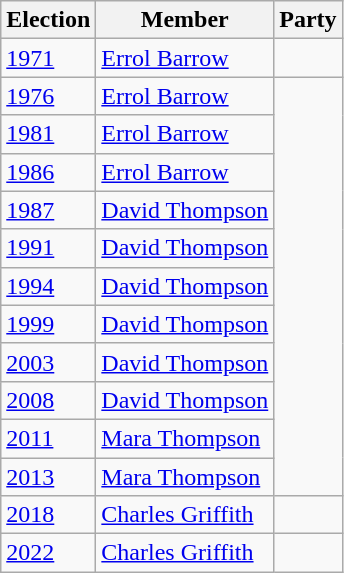<table class="wikitable sortable">
<tr>
<th>Election</th>
<th>Member</th>
<th colspan="2">Party</th>
</tr>
<tr>
<td><a href='#'>1971</a></td>
<td><a href='#'>Errol Barrow</a></td>
<td></td>
</tr>
<tr>
<td><a href='#'>1976</a></td>
<td><a href='#'>Errol Barrow</a></td>
</tr>
<tr>
<td><a href='#'>1981</a></td>
<td><a href='#'>Errol Barrow</a></td>
</tr>
<tr>
<td><a href='#'>1986</a></td>
<td><a href='#'>Errol Barrow</a></td>
</tr>
<tr>
<td><a href='#'>1987</a></td>
<td><a href='#'>David Thompson</a></td>
</tr>
<tr>
<td><a href='#'>1991</a></td>
<td><a href='#'>David Thompson</a></td>
</tr>
<tr>
<td><a href='#'>1994</a></td>
<td><a href='#'>David Thompson</a></td>
</tr>
<tr>
<td><a href='#'>1999</a></td>
<td><a href='#'>David Thompson</a></td>
</tr>
<tr>
<td><a href='#'>2003</a></td>
<td><a href='#'>David Thompson</a></td>
</tr>
<tr>
<td><a href='#'>2008</a></td>
<td><a href='#'>David Thompson</a></td>
</tr>
<tr>
<td><a href='#'>2011</a></td>
<td><a href='#'>Mara Thompson</a></td>
</tr>
<tr>
<td><a href='#'>2013</a></td>
<td><a href='#'>Mara Thompson</a></td>
</tr>
<tr>
<td><a href='#'>2018</a></td>
<td><a href='#'>Charles Griffith</a></td>
<td></td>
</tr>
<tr>
<td><a href='#'>2022</a></td>
<td><a href='#'>Charles Griffith</a></td>
</tr>
</table>
